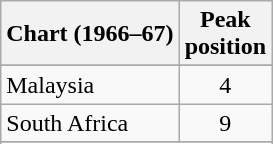<table class="wikitable sortable">
<tr>
<th>Chart (1966–67)</th>
<th>Peak<br>position</th>
</tr>
<tr>
</tr>
<tr>
<td>Malaysia</td>
<td style="text-align:center;">4</td>
</tr>
<tr>
<td>South Africa</td>
<td style="text-align:center;">9</td>
</tr>
<tr>
</tr>
<tr>
</tr>
<tr>
</tr>
</table>
